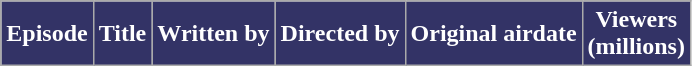<table class="wikitable plainrowheaders">
<tr style="color:#ffffff;">
<th style="background:#333366;">Episode</th>
<th style="background:#333366;">Title</th>
<th style="background:#333366;">Written by</th>
<th style="background:#333366;">Directed by</th>
<th style="background:#333366;">Original airdate</th>
<th style="background:#333366;">Viewers<br>(millions)<br>




</th>
</tr>
</table>
